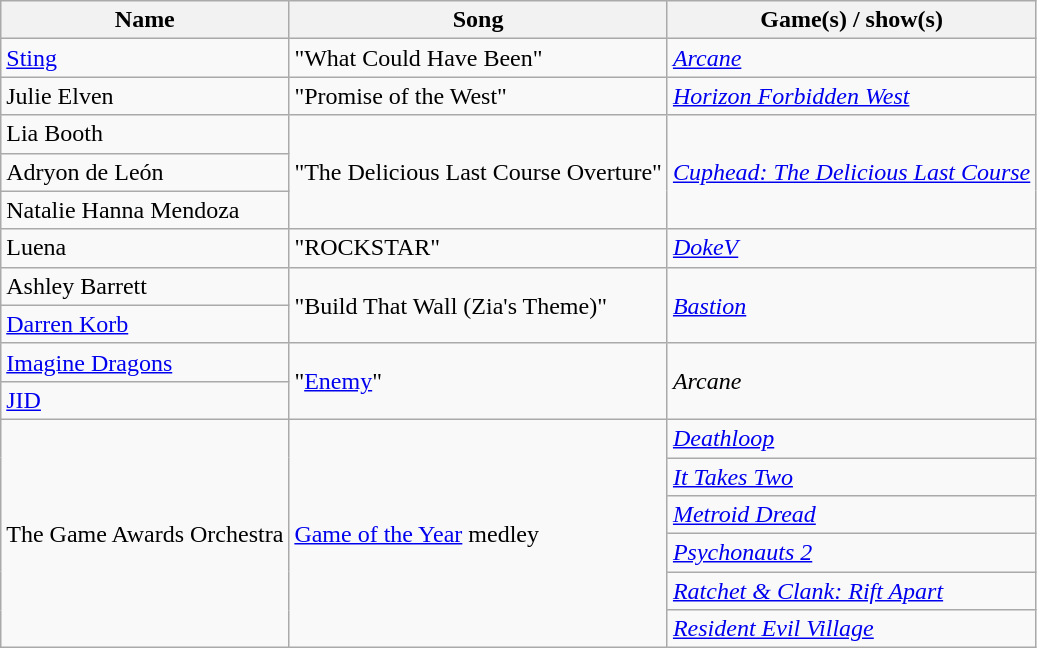<table class="wikitable sortable">
<tr>
<th>Name</th>
<th>Song</th>
<th>Game(s) / show(s)</th>
</tr>
<tr>
<td><a href='#'>Sting</a></td>
<td>"What Could Have Been"</td>
<td><em><a href='#'>Arcane</a></em></td>
</tr>
<tr>
<td data-sort-value="Elven, Julie">Julie Elven</td>
<td>"Promise of the West"</td>
<td><em><a href='#'>Horizon Forbidden West</a></em></td>
</tr>
<tr>
<td data-sort-value="Booth, Lia">Lia Booth</td>
<td rowspan="3">"The Delicious Last Course Overture"</td>
<td rowspan="3"><em><a href='#'>Cuphead: The Delicious Last Course</a></em></td>
</tr>
<tr>
<td data-sort-value="de León, Adryon">Adryon de León</td>
</tr>
<tr>
<td data-sort-value="Mendoza, Natalie Hanna">Natalie Hanna Mendoza</td>
</tr>
<tr>
<td>Luena</td>
<td>"ROCKSTAR"</td>
<td><em><a href='#'>DokeV</a></em></td>
</tr>
<tr>
<td data-sort-value="Barrett, Ashley">Ashley Barrett</td>
<td rowspan="2">"Build That Wall (Zia's Theme)"</td>
<td rowspan="2"><em><a href='#'>Bastion</a></em></td>
</tr>
<tr>
<td data-sort-value="Korb, Darren"><a href='#'>Darren Korb</a></td>
</tr>
<tr>
<td><a href='#'>Imagine Dragons</a></td>
<td rowspan="2">"<a href='#'>Enemy</a>"</td>
<td rowspan="2"><em>Arcane</em></td>
</tr>
<tr>
<td><a href='#'>JID</a></td>
</tr>
<tr>
<td data-sort-value="Game Award Orchestra" rowspan="6">The Game Awards Orchestra</td>
<td rowspan="6"><a href='#'>Game of the Year</a> medley</td>
<td><em><a href='#'>Deathloop</a></em></td>
</tr>
<tr>
<td><em><a href='#'>It Takes Two</a></em></td>
</tr>
<tr>
<td><em><a href='#'>Metroid Dread</a></em></td>
</tr>
<tr>
<td><em><a href='#'>Psychonauts 2</a></em></td>
</tr>
<tr>
<td><em><a href='#'>Ratchet & Clank: Rift Apart</a></em></td>
</tr>
<tr>
<td><em><a href='#'>Resident Evil Village</a></em></td>
</tr>
</table>
